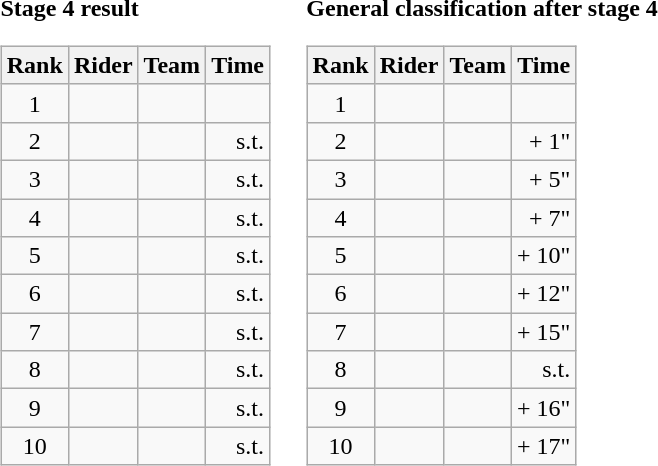<table>
<tr>
<td><strong>Stage 4 result</strong><br><table class="wikitable">
<tr>
<th scope="col">Rank</th>
<th scope="col">Rider</th>
<th scope="col">Team</th>
<th scope="col">Time</th>
</tr>
<tr>
<td style="text-align:center;">1</td>
<td> </td>
<td></td>
<td align="right"></td>
</tr>
<tr>
<td style="text-align:center;">2</td>
<td></td>
<td></td>
<td align="right">s.t.</td>
</tr>
<tr>
<td style="text-align:center;">3</td>
<td></td>
<td></td>
<td align="right">s.t.</td>
</tr>
<tr>
<td style="text-align:center;">4</td>
<td> </td>
<td></td>
<td align="right">s.t.</td>
</tr>
<tr>
<td style="text-align:center;">5</td>
<td></td>
<td></td>
<td align="right">s.t.</td>
</tr>
<tr>
<td style="text-align:center;">6</td>
<td></td>
<td></td>
<td align="right">s.t.</td>
</tr>
<tr>
<td style="text-align:center;">7</td>
<td></td>
<td></td>
<td align="right">s.t.</td>
</tr>
<tr>
<td style="text-align:center;">8</td>
<td></td>
<td></td>
<td align="right">s.t.</td>
</tr>
<tr>
<td style="text-align:center;">9</td>
<td></td>
<td></td>
<td align="right">s.t.</td>
</tr>
<tr>
<td style="text-align:center;">10</td>
<td></td>
<td></td>
<td align="right">s.t.</td>
</tr>
</table>
</td>
<td></td>
<td><strong>General classification after stage 4</strong><br><table class="wikitable">
<tr>
<th scope="col">Rank</th>
<th scope="col">Rider</th>
<th scope="col">Team</th>
<th scope="col">Time</th>
</tr>
<tr>
<td style="text-align:center;">1</td>
<td> </td>
<td></td>
<td align="right"></td>
</tr>
<tr>
<td style="text-align:center;">2</td>
<td></td>
<td></td>
<td align="right">+ 1"</td>
</tr>
<tr>
<td style="text-align:center;">3</td>
<td></td>
<td></td>
<td style="text-align:right;">+ 5"</td>
</tr>
<tr>
<td style="text-align:center;">4</td>
<td></td>
<td></td>
<td style="text-align:right;">+ 7"</td>
</tr>
<tr>
<td style="text-align:center;">5</td>
<td></td>
<td></td>
<td style="text-align:right;">+ 10"</td>
</tr>
<tr>
<td style="text-align:center;">6</td>
<td> </td>
<td></td>
<td style="text-align:right;">+ 12"</td>
</tr>
<tr>
<td style="text-align:center;">7</td>
<td></td>
<td></td>
<td style="text-align:right;">+ 15"</td>
</tr>
<tr>
<td style="text-align:center;">8</td>
<td></td>
<td></td>
<td style="text-align:right;">s.t.</td>
</tr>
<tr>
<td style="text-align:center;">9</td>
<td></td>
<td></td>
<td style="text-align:right;">+ 16"</td>
</tr>
<tr>
<td style="text-align:center;">10</td>
<td></td>
<td></td>
<td style="text-align:right;">+ 17"</td>
</tr>
</table>
</td>
</tr>
</table>
